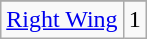<table class="wikitable">
<tr align=center>
</tr>
<tr align=center>
<td><a href='#'>Right Wing</a></td>
<td>1</td>
</tr>
</table>
